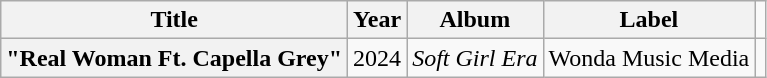<table class="wikitable plainrowheaders" style="text-align:center;">
<tr>
<th scope="col">Title</th>
<th scope="col">Year</th>
<th scope="col">Album</th>
<th scope="col">Label</th>
</tr>
<tr>
<th scope="row">"Real Woman Ft. Capella Grey"</th>
<td>2024</td>
<td rowspan="2"><em>Soft Girl Era</em></td>
<td>Wonda Music Media</td>
<td></td>
</tr>
</table>
